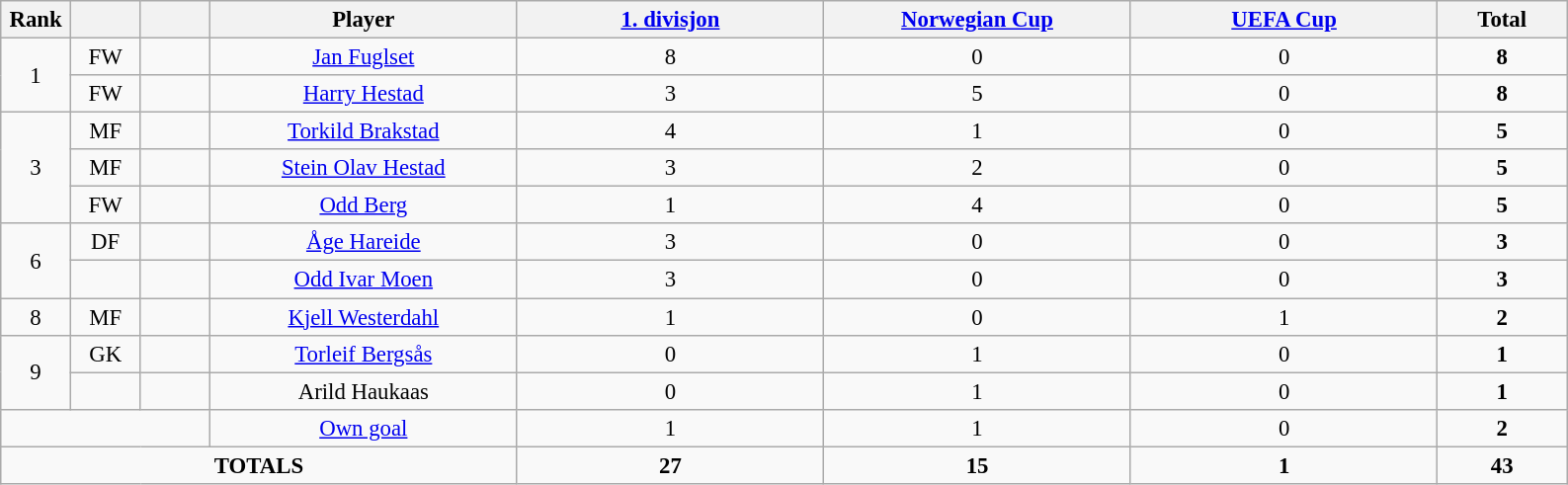<table class="wikitable" style="font-size: 95%; text-align: center;">
<tr>
<th width=40>Rank</th>
<th width=40></th>
<th width=40></th>
<th width=200>Player</th>
<th width=200><a href='#'>1. divisjon</a></th>
<th width=200><a href='#'>Norwegian Cup</a></th>
<th width=200><a href='#'>UEFA Cup</a></th>
<th width=80><strong>Total</strong></th>
</tr>
<tr>
<td rowspan="2">1</td>
<td>FW</td>
<td></td>
<td><a href='#'>Jan Fuglset</a></td>
<td>8</td>
<td>0</td>
<td>0</td>
<td><strong>8</strong></td>
</tr>
<tr>
<td>FW</td>
<td></td>
<td><a href='#'>Harry Hestad</a></td>
<td>3</td>
<td>5</td>
<td>0</td>
<td><strong>8</strong></td>
</tr>
<tr>
<td rowspan="3">3</td>
<td>MF</td>
<td></td>
<td><a href='#'>Torkild Brakstad</a></td>
<td>4</td>
<td>1</td>
<td>0</td>
<td><strong>5</strong></td>
</tr>
<tr>
<td>MF</td>
<td></td>
<td><a href='#'>Stein Olav Hestad</a></td>
<td>3</td>
<td>2</td>
<td>0</td>
<td><strong>5</strong></td>
</tr>
<tr>
<td>FW</td>
<td></td>
<td><a href='#'>Odd Berg</a></td>
<td>1</td>
<td>4</td>
<td>0</td>
<td><strong>5</strong></td>
</tr>
<tr>
<td rowspan="2">6</td>
<td>DF</td>
<td></td>
<td><a href='#'>Åge Hareide</a></td>
<td>3</td>
<td>0</td>
<td>0</td>
<td><strong>3</strong></td>
</tr>
<tr>
<td></td>
<td></td>
<td><a href='#'>Odd Ivar Moen</a></td>
<td>3</td>
<td>0</td>
<td>0</td>
<td><strong>3</strong></td>
</tr>
<tr>
<td>8</td>
<td>MF</td>
<td></td>
<td><a href='#'>Kjell Westerdahl</a></td>
<td>1</td>
<td>0</td>
<td>1</td>
<td><strong>2</strong></td>
</tr>
<tr>
<td rowspan="2">9</td>
<td>GK</td>
<td></td>
<td><a href='#'>Torleif Bergsås</a></td>
<td>0</td>
<td>1</td>
<td>0</td>
<td><strong>1</strong></td>
</tr>
<tr>
<td></td>
<td></td>
<td>Arild Haukaas</td>
<td>0</td>
<td>1</td>
<td>0</td>
<td><strong>1</strong></td>
</tr>
<tr>
<td colspan="3"></td>
<td><a href='#'>Own goal</a></td>
<td>1</td>
<td>1</td>
<td>0</td>
<td><strong>2</strong></td>
</tr>
<tr>
<td colspan="4"><strong>TOTALS</strong></td>
<td><strong>27</strong></td>
<td><strong>15</strong></td>
<td><strong>1</strong></td>
<td><strong>43</strong></td>
</tr>
</table>
